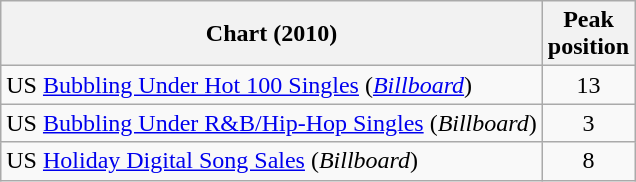<table class="wikitable sortable">
<tr>
<th>Chart (2010)</th>
<th>Peak<br>position</th>
</tr>
<tr>
<td>US <a href='#'>Bubbling Under Hot 100 Singles</a> (<em><a href='#'>Billboard</a></em>)</td>
<td align="center">13</td>
</tr>
<tr>
<td>US <a href='#'>Bubbling Under R&B/Hip-Hop Singles</a> (<em>Billboard</em>)</td>
<td align="center">3</td>
</tr>
<tr>
<td>US <a href='#'>Holiday Digital Song Sales</a> (<em>Billboard</em>)</td>
<td align="center">8</td>
</tr>
</table>
